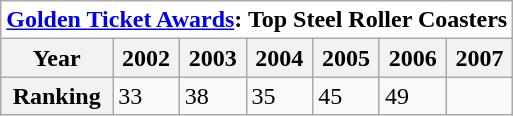<table class="wikitable">
<tr>
<th style="background:white;" colspan="500"><a href='#'>Golden Ticket Awards</a>: Top Steel Roller Coasters</th>
</tr>
<tr>
<th>Year</th>
<th>2002</th>
<th>2003</th>
<th>2004</th>
<th>2005</th>
<th>2006</th>
<th>2007</th>
</tr>
<tr>
<th>Ranking</th>
<td>33</td>
<td>38</td>
<td>35</td>
<td>45</td>
<td>49</td>
<td></td>
</tr>
</table>
